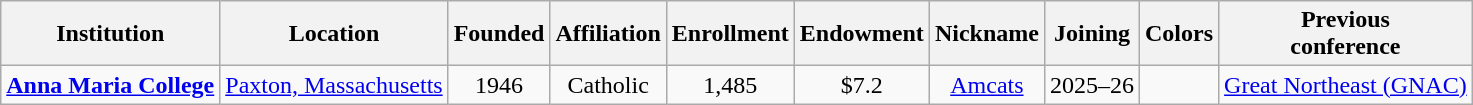<table class="sortable wikitable" style="text-align:center;">
<tr>
<th>Institution</th>
<th>Location</th>
<th>Founded</th>
<th>Affiliation</th>
<th>Enrollment</th>
<th>Endowment<br></th>
<th>Nickname</th>
<th>Joining</th>
<th>Colors</th>
<th>Previous<br>conference</th>
</tr>
<tr>
<td><strong><a href='#'>Anna Maria College</a></strong></td>
<td><a href='#'>Paxton, Massachusetts</a></td>
<td>1946</td>
<td>Catholic<br></td>
<td>1,485</td>
<td>$7.2</td>
<td><a href='#'>Amcats</a></td>
<td>2025–26</td>
<td></td>
<td><a href='#'>Great Northeast (GNAC)</a></td>
</tr>
</table>
